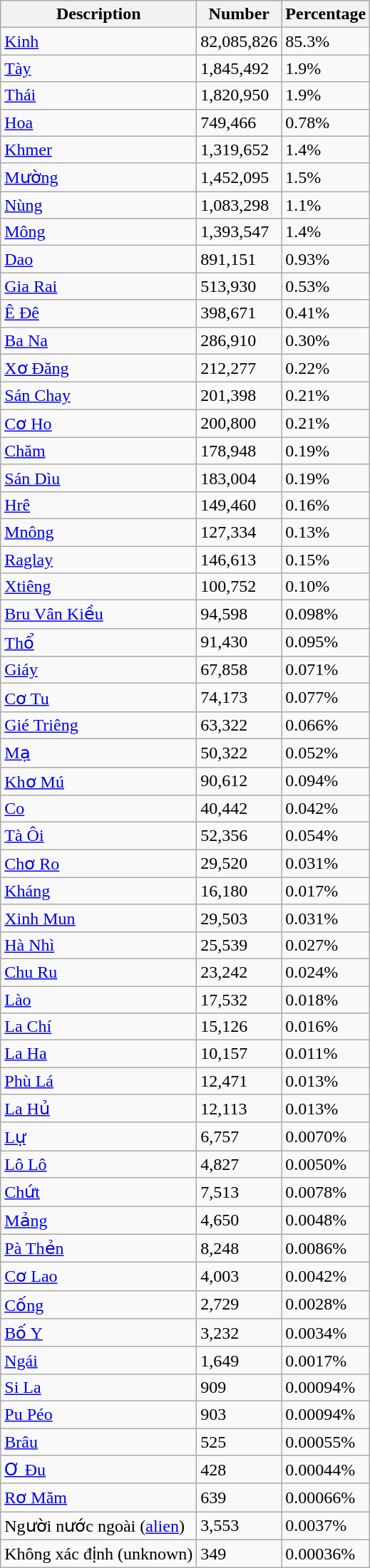<table class="wikitable sortable mw-collapsible">
<tr>
<th>Description</th>
<th>Number</th>
<th>Percentage</th>
</tr>
<tr>
<td><a href='#'>Kinh</a></td>
<td>82,085,826</td>
<td>85.3%</td>
</tr>
<tr>
<td><a href='#'>Tày</a></td>
<td>1,845,492</td>
<td>1.9%</td>
</tr>
<tr>
<td><a href='#'>Thái</a></td>
<td>1,820,950</td>
<td>1.9%</td>
</tr>
<tr>
<td><a href='#'>Hoa</a></td>
<td>749,466</td>
<td>0.78%</td>
</tr>
<tr>
<td><a href='#'>Khmer</a></td>
<td>1,319,652</td>
<td>1.4%</td>
</tr>
<tr>
<td><a href='#'>Mường</a></td>
<td>1,452,095</td>
<td>1.5%</td>
</tr>
<tr>
<td><a href='#'>Nùng</a></td>
<td>1,083,298</td>
<td>1.1%</td>
</tr>
<tr>
<td><a href='#'>Mông</a></td>
<td>1,393,547</td>
<td>1.4%</td>
</tr>
<tr>
<td><a href='#'>Dao</a></td>
<td>891,151</td>
<td>0.93%</td>
</tr>
<tr>
<td><a href='#'>Gia Rai</a></td>
<td>513,930</td>
<td>0.53%</td>
</tr>
<tr>
<td><a href='#'>Ê Đê</a></td>
<td>398,671</td>
<td>0.41%</td>
</tr>
<tr>
<td><a href='#'>Ba Na</a></td>
<td>286,910</td>
<td>0.30%</td>
</tr>
<tr>
<td><a href='#'>Xơ Đăng</a></td>
<td>212,277</td>
<td>0.22%</td>
</tr>
<tr>
<td><a href='#'>Sán Chay</a></td>
<td>201,398</td>
<td>0.21%</td>
</tr>
<tr>
<td><a href='#'>Cơ Ho</a></td>
<td>200,800</td>
<td>0.21%</td>
</tr>
<tr>
<td><a href='#'>Chăm</a></td>
<td>178,948</td>
<td>0.19%</td>
</tr>
<tr>
<td><a href='#'>Sán Dìu</a></td>
<td>183,004</td>
<td>0.19%</td>
</tr>
<tr>
<td><a href='#'>Hrê</a></td>
<td>149,460</td>
<td>0.16%</td>
</tr>
<tr>
<td><a href='#'>Mnông</a></td>
<td>127,334</td>
<td>0.13%</td>
</tr>
<tr>
<td><a href='#'>Raglay</a></td>
<td>146,613</td>
<td>0.15%</td>
</tr>
<tr>
<td><a href='#'>Xtiêng</a></td>
<td>100,752</td>
<td>0.10%</td>
</tr>
<tr>
<td><a href='#'>Bru Vân Kiều</a></td>
<td>94,598</td>
<td>0.098%</td>
</tr>
<tr>
<td><a href='#'>Thổ</a></td>
<td>91,430</td>
<td>0.095%</td>
</tr>
<tr>
<td><a href='#'>Giáy</a></td>
<td>67,858</td>
<td>0.071%</td>
</tr>
<tr>
<td><a href='#'>Cơ Tu</a></td>
<td>74,173</td>
<td>0.077%</td>
</tr>
<tr>
<td><a href='#'>Gié Triêng</a></td>
<td>63,322</td>
<td>0.066%</td>
</tr>
<tr>
<td><a href='#'>Mạ</a></td>
<td>50,322</td>
<td>0.052%</td>
</tr>
<tr>
<td><a href='#'>Khơ Mú</a></td>
<td>90,612</td>
<td>0.094%</td>
</tr>
<tr>
<td><a href='#'>Co</a></td>
<td>40,442</td>
<td>0.042%</td>
</tr>
<tr>
<td><a href='#'>Tà Ôi</a></td>
<td>52,356</td>
<td>0.054%</td>
</tr>
<tr>
<td><a href='#'>Chơ Ro</a></td>
<td>29,520</td>
<td>0.031%</td>
</tr>
<tr>
<td><a href='#'>Kháng</a></td>
<td>16,180</td>
<td>0.017%</td>
</tr>
<tr>
<td><a href='#'>Xinh Mun</a></td>
<td>29,503</td>
<td>0.031%</td>
</tr>
<tr>
<td><a href='#'>Hà Nhì</a></td>
<td>25,539</td>
<td>0.027%</td>
</tr>
<tr>
<td><a href='#'>Chu Ru</a></td>
<td>23,242</td>
<td>0.024%</td>
</tr>
<tr>
<td><a href='#'>Lào</a></td>
<td>17,532</td>
<td>0.018%</td>
</tr>
<tr>
<td><a href='#'>La Chí</a></td>
<td>15,126</td>
<td>0.016%</td>
</tr>
<tr>
<td><a href='#'>La Ha</a></td>
<td>10,157</td>
<td>0.011%</td>
</tr>
<tr>
<td><a href='#'>Phù Lá</a></td>
<td>12,471</td>
<td>0.013%</td>
</tr>
<tr>
<td><a href='#'>La Hủ</a></td>
<td>12,113</td>
<td>0.013%</td>
</tr>
<tr>
<td><a href='#'>Lự</a></td>
<td>6,757</td>
<td>0.0070%</td>
</tr>
<tr>
<td><a href='#'>Lô Lô</a></td>
<td>4,827</td>
<td>0.0050%</td>
</tr>
<tr>
<td><a href='#'>Chứt</a></td>
<td>7,513</td>
<td>0.0078%</td>
</tr>
<tr>
<td><a href='#'>Mảng</a></td>
<td>4,650</td>
<td>0.0048%</td>
</tr>
<tr>
<td><a href='#'>Pà Thẻn</a></td>
<td>8,248</td>
<td>0.0086%</td>
</tr>
<tr>
<td><a href='#'>Cơ Lao</a></td>
<td>4,003</td>
<td>0.0042%</td>
</tr>
<tr>
<td><a href='#'>Cống</a></td>
<td>2,729</td>
<td>0.0028%</td>
</tr>
<tr>
<td><a href='#'>Bố Y</a></td>
<td>3,232</td>
<td>0.0034%</td>
</tr>
<tr>
<td><a href='#'>Ngái</a></td>
<td>1,649</td>
<td>0.0017%</td>
</tr>
<tr>
<td><a href='#'>Si La</a></td>
<td>909</td>
<td>0.00094%</td>
</tr>
<tr>
<td><a href='#'>Pu Péo</a></td>
<td>903</td>
<td>0.00094%</td>
</tr>
<tr>
<td><a href='#'>Brâu</a></td>
<td>525</td>
<td>0.00055%</td>
</tr>
<tr>
<td><a href='#'>Ơ Đu</a></td>
<td>428</td>
<td>0.00044%</td>
</tr>
<tr>
<td><a href='#'>Rơ Măm</a></td>
<td>639</td>
<td>0.00066%</td>
</tr>
<tr>
<td>Người nước ngoài (<a href='#'>alien</a>)</td>
<td>3,553</td>
<td>0.0037%</td>
</tr>
<tr>
<td>Không xác định (unknown)</td>
<td>349</td>
<td>0.00036%</td>
</tr>
</table>
